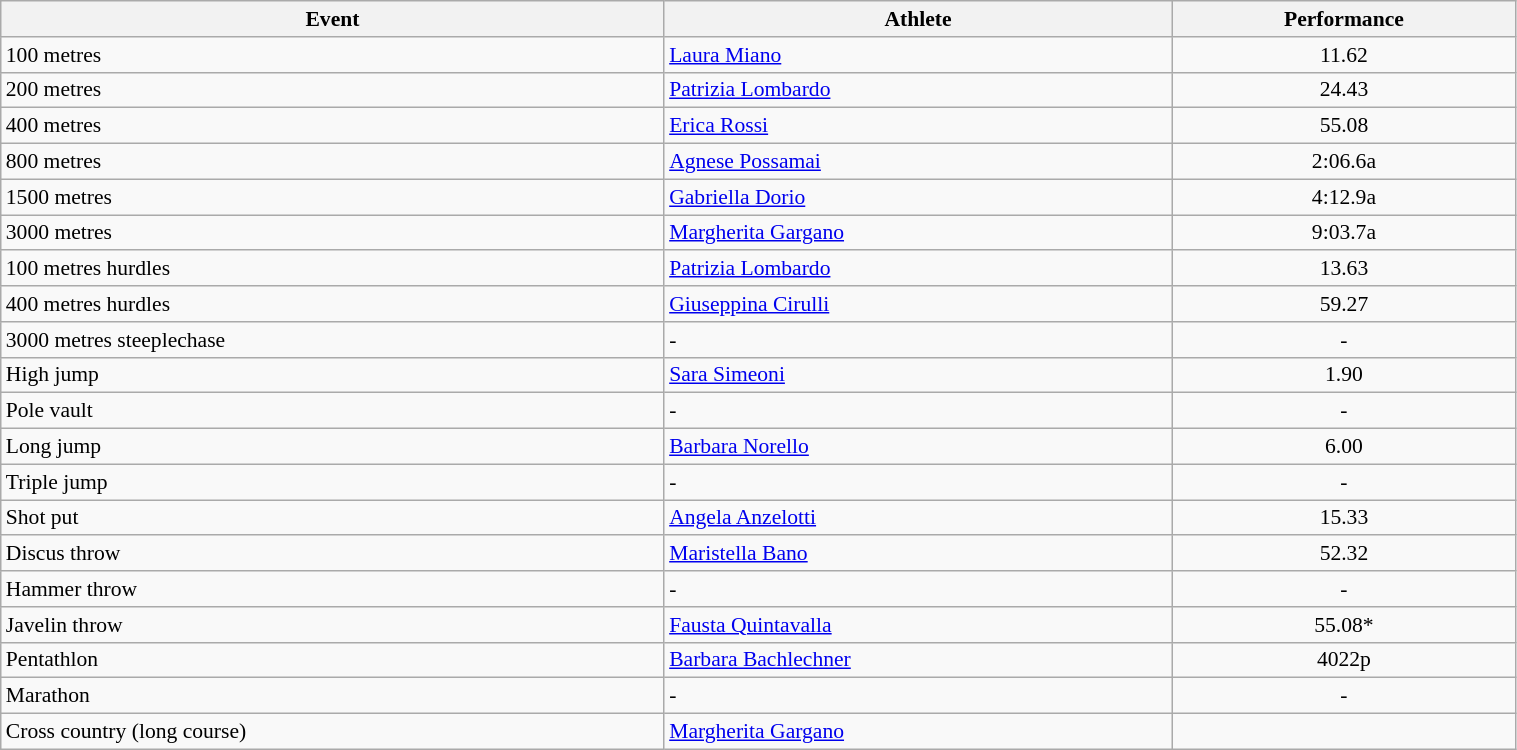<table class="wikitable" width=80% style="font-size:90%; text-align:left;">
<tr>
<th>Event</th>
<th>Athlete</th>
<th>Performance</th>
</tr>
<tr>
<td>100 metres</td>
<td><a href='#'>Laura Miano</a></td>
<td align=center>11.62</td>
</tr>
<tr>
<td>200 metres</td>
<td><a href='#'>Patrizia Lombardo</a></td>
<td align=center>24.43</td>
</tr>
<tr>
<td>400 metres</td>
<td><a href='#'>Erica Rossi</a></td>
<td align=center>55.08</td>
</tr>
<tr>
<td>800 metres</td>
<td><a href='#'>Agnese Possamai</a></td>
<td align=center>2:06.6a</td>
</tr>
<tr>
<td>1500 metres</td>
<td><a href='#'>Gabriella Dorio</a></td>
<td align=center>4:12.9a</td>
</tr>
<tr>
<td>3000 metres</td>
<td><a href='#'>Margherita Gargano</a></td>
<td align=center>9:03.7a</td>
</tr>
<tr>
<td>100 metres hurdles</td>
<td><a href='#'>Patrizia Lombardo</a></td>
<td align=center>13.63</td>
</tr>
<tr>
<td>400 metres hurdles</td>
<td><a href='#'>Giuseppina Cirulli</a></td>
<td align=center>59.27</td>
</tr>
<tr>
<td>3000 metres steeplechase</td>
<td>-</td>
<td align=center>-</td>
</tr>
<tr>
<td>High jump</td>
<td><a href='#'>Sara Simeoni</a></td>
<td align=center>1.90</td>
</tr>
<tr>
<td>Pole vault</td>
<td>-</td>
<td align=center>-</td>
</tr>
<tr>
<td>Long jump</td>
<td><a href='#'>Barbara Norello</a></td>
<td align=center>6.00</td>
</tr>
<tr>
<td>Triple jump</td>
<td>-</td>
<td align=center>-</td>
</tr>
<tr>
<td>Shot put</td>
<td><a href='#'>Angela Anzelotti</a></td>
<td align=center>15.33</td>
</tr>
<tr>
<td>Discus throw</td>
<td><a href='#'>Maristella Bano</a></td>
<td align=center>52.32</td>
</tr>
<tr>
<td>Hammer throw</td>
<td>-</td>
<td align=center>-</td>
</tr>
<tr>
<td>Javelin throw</td>
<td><a href='#'>Fausta Quintavalla</a></td>
<td align=center>55.08*</td>
</tr>
<tr>
<td>Pentathlon</td>
<td><a href='#'>Barbara Bachlechner</a></td>
<td align=center>4022p</td>
</tr>
<tr>
<td>Marathon</td>
<td>-</td>
<td align=center>-</td>
</tr>
<tr>
<td>Cross country (long course)</td>
<td><a href='#'>Margherita Gargano</a></td>
<td align=center></td>
</tr>
</table>
